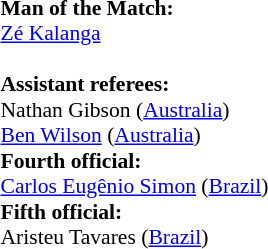<table width=50% style="font-size: 90%">
<tr>
<td><br><strong>Man of the Match:</strong>
<br> <a href='#'>Zé Kalanga</a>
<br><br><strong>Assistant referees:</strong>
<br>Nathan Gibson (<a href='#'>Australia</a>)
<br><a href='#'>Ben Wilson</a> (<a href='#'>Australia</a>)
<br><strong>Fourth official:</strong>
<br><a href='#'>Carlos Eugênio Simon</a> (<a href='#'>Brazil</a>)
<br><strong>Fifth official:</strong>
<br>Aristeu Tavares (<a href='#'>Brazil</a>)</td>
</tr>
</table>
